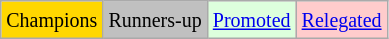<table class="wikitable">
<tr>
<td bgcolor=gold><small>Champions</small></td>
<td bgcolor=silver><small>Runners-up</small></td>
<td bgcolor="#DDFFDD"><small><a href='#'>Promoted</a></small></td>
<td bgcolor="#FFCCCC"><small><a href='#'>Relegated</a></small></td>
</tr>
</table>
